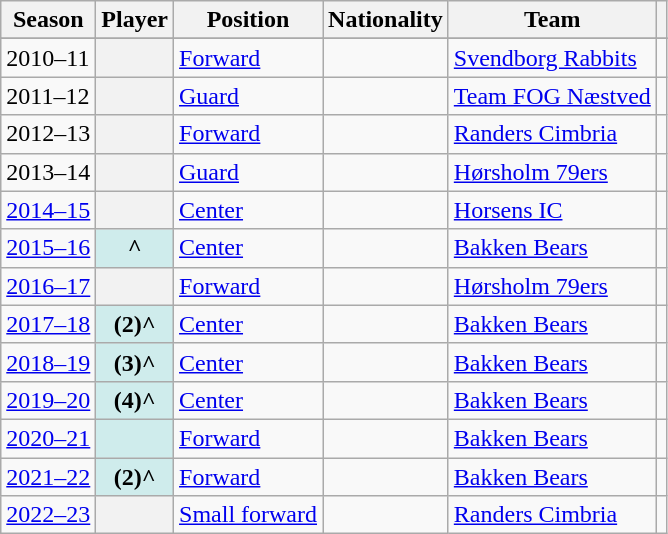<table class="wikitable plainrowheaders sortable" summary="Season (sortable), Player (sortable), Position (sortable), Nationality (sortable) and Team (sortable)">
<tr>
<th scope="col">Season</th>
<th scope="col">Player</th>
<th scope="col">Position</th>
<th scope="col">Nationality</th>
<th scope="col">Team</th>
<th scope="col"></th>
</tr>
<tr>
</tr>
<tr>
</tr>
<tr>
</tr>
<tr>
<td>2010–11</td>
<th scope="row"></th>
<td><a href='#'>Forward</a></td>
<td></td>
<td><a href='#'>Svendborg Rabbits</a></td>
<td></td>
</tr>
<tr>
<td>2011–12</td>
<th scope="row"></th>
<td><a href='#'>Guard</a></td>
<td></td>
<td><a href='#'>Team FOG Næstved</a></td>
<td></td>
</tr>
<tr>
<td>2012–13</td>
<th scope="row"></th>
<td><a href='#'>Forward</a></td>
<td></td>
<td><a href='#'>Randers Cimbria</a></td>
<td></td>
</tr>
<tr>
<td>2013–14</td>
<th scope="row"></th>
<td><a href='#'>Guard</a></td>
<td></td>
<td><a href='#'>Hørsholm 79ers</a></td>
<td></td>
</tr>
<tr>
<td><a href='#'>2014–15</a></td>
<th scope="row"></th>
<td><a href='#'>Center</a></td>
<td></td>
<td><a href='#'>Horsens IC</a></td>
<td></td>
</tr>
<tr>
<td><a href='#'>2015–16</a></td>
<th scope="row" style="background-color:#CFECEC;">^</th>
<td><a href='#'>Center</a></td>
<td></td>
<td><a href='#'>Bakken Bears</a></td>
<td></td>
</tr>
<tr>
<td><a href='#'>2016–17</a></td>
<th scope="row"></th>
<td><a href='#'>Forward</a></td>
<td></td>
<td><a href='#'>Hørsholm 79ers</a></td>
<td></td>
</tr>
<tr>
<td><a href='#'>2017–18</a></td>
<th scope="row" style="background-color:#CFECEC;"> (2)^</th>
<td><a href='#'>Center</a></td>
<td></td>
<td><a href='#'>Bakken Bears</a></td>
<td></td>
</tr>
<tr>
<td><a href='#'>2018–19</a></td>
<th scope="row" style="background-color:#CFECEC;"> (3)^</th>
<td><a href='#'>Center</a></td>
<td></td>
<td><a href='#'>Bakken Bears</a></td>
<td></td>
</tr>
<tr>
<td><a href='#'>2019–20</a></td>
<th scope="row" style="background-color:#CFECEC;"> (4)^</th>
<td><a href='#'>Center</a></td>
<td></td>
<td><a href='#'>Bakken Bears</a></td>
<td></td>
</tr>
<tr>
<td><a href='#'>2020–21</a></td>
<th scope="row" style="background-color:#CFECEC;"></th>
<td><a href='#'>Forward</a></td>
<td></td>
<td><a href='#'>Bakken Bears</a></td>
<td></td>
</tr>
<tr>
<td><a href='#'>2021–22</a></td>
<th scope="row" style="background-color:#CFECEC;"> (2)^</th>
<td><a href='#'>Forward</a></td>
<td></td>
<td><a href='#'>Bakken Bears</a></td>
<td></td>
</tr>
<tr>
<td><a href='#'>2022–23</a></td>
<th scope="row"></th>
<td><a href='#'>Small forward</a></td>
<td></td>
<td><a href='#'>Randers Cimbria</a></td>
<td></td>
</tr>
</table>
